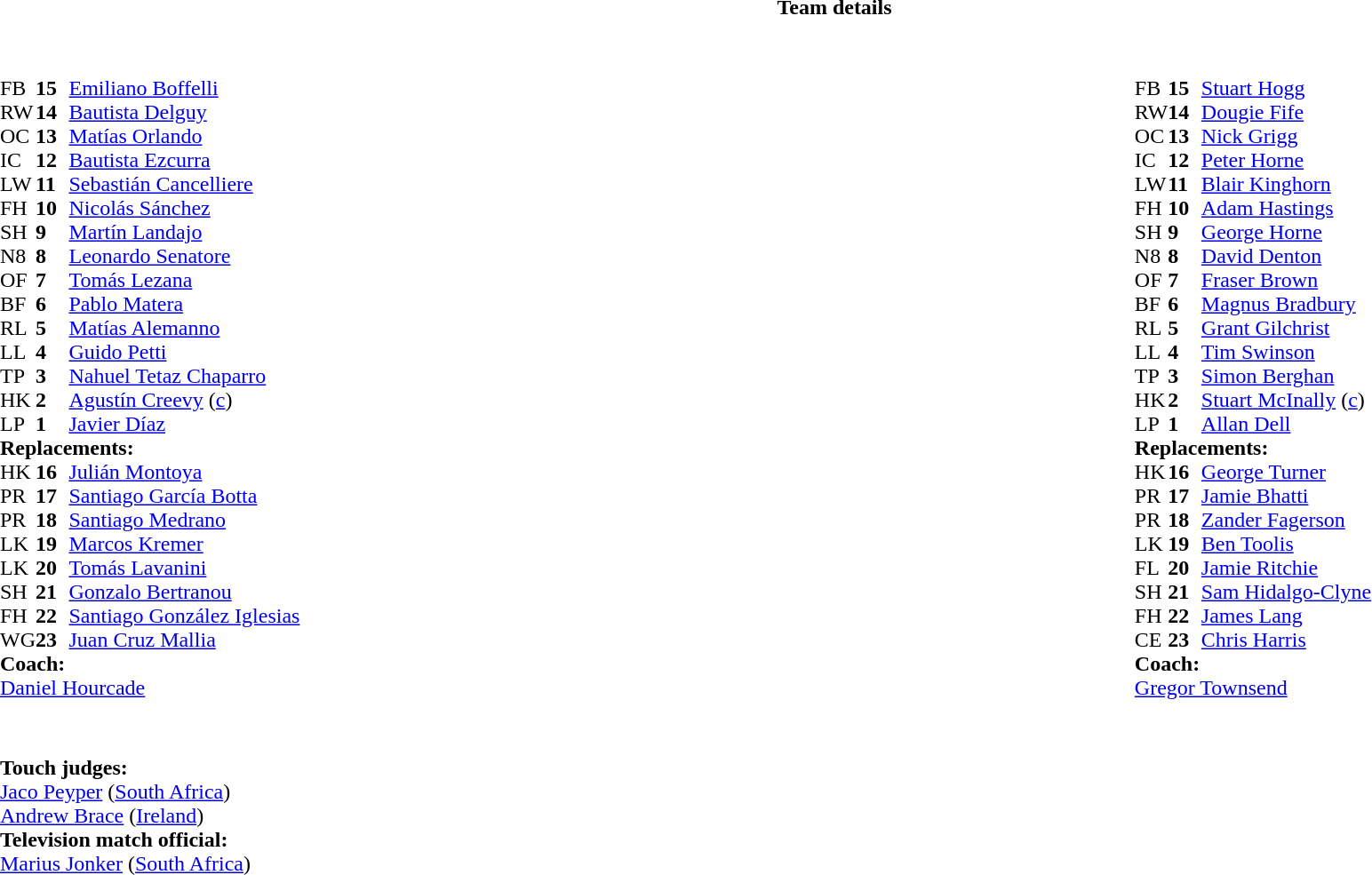<table border="0" style="width:100%;" class="collapsible collapsed">
<tr>
<th>Team details</th>
</tr>
<tr>
<td><br><table style="width:100%;">
<tr>
<td style="vertical-align:top; width:50%;"><br><table style="font-size: 100%" cellspacing="0" cellpadding="0">
<tr>
<th width="25"></th>
<th width="25"></th>
</tr>
<tr>
<td>FB</td>
<td><strong>15</strong></td>
<td><a href='#'>Emiliano Boffelli</a></td>
</tr>
<tr>
<td>RW</td>
<td><strong>14</strong></td>
<td><a href='#'>Bautista Delguy</a></td>
</tr>
<tr>
<td>OC</td>
<td><strong>13</strong></td>
<td><a href='#'>Matías Orlando</a></td>
<td></td>
<td></td>
</tr>
<tr>
<td>IC</td>
<td><strong>12</strong></td>
<td><a href='#'>Bautista Ezcurra</a></td>
<td></td>
<td></td>
</tr>
<tr>
<td>LW</td>
<td><strong>11</strong></td>
<td><a href='#'>Sebastián Cancelliere</a></td>
</tr>
<tr>
<td>FH</td>
<td><strong>10</strong></td>
<td><a href='#'>Nicolás Sánchez</a></td>
</tr>
<tr>
<td>SH</td>
<td><strong>9</strong></td>
<td><a href='#'>Martín Landajo</a></td>
<td></td>
<td></td>
</tr>
<tr>
<td>N8</td>
<td><strong>8</strong></td>
<td><a href='#'>Leonardo Senatore</a></td>
</tr>
<tr>
<td>OF</td>
<td><strong>7</strong></td>
<td><a href='#'>Tomás Lezana</a></td>
</tr>
<tr>
<td>BF</td>
<td><strong>6</strong></td>
<td><a href='#'>Pablo Matera</a></td>
<td></td>
<td></td>
</tr>
<tr>
<td>RL</td>
<td><strong>5</strong></td>
<td><a href='#'>Matías Alemanno</a></td>
<td></td>
<td></td>
</tr>
<tr>
<td>LL</td>
<td><strong>4</strong></td>
<td><a href='#'>Guido Petti</a></td>
</tr>
<tr>
<td>TP</td>
<td><strong>3</strong></td>
<td><a href='#'>Nahuel Tetaz Chaparro</a></td>
<td></td>
<td></td>
</tr>
<tr>
<td>HK</td>
<td><strong>2</strong></td>
<td><a href='#'>Agustín Creevy</a> (<a href='#'>c</a>)</td>
<td></td>
<td></td>
</tr>
<tr>
<td>LP</td>
<td><strong>1</strong></td>
<td><a href='#'>Javier Díaz</a></td>
<td></td>
<td></td>
</tr>
<tr>
<td colspan="3"><strong>Replacements:</strong></td>
</tr>
<tr>
<td>HK</td>
<td><strong>16</strong></td>
<td><a href='#'>Julián Montoya</a></td>
<td></td>
<td></td>
</tr>
<tr>
<td>PR</td>
<td><strong>17</strong></td>
<td><a href='#'>Santiago García Botta</a></td>
<td></td>
<td></td>
</tr>
<tr>
<td>PR</td>
<td><strong>18</strong></td>
<td><a href='#'>Santiago Medrano</a></td>
<td></td>
<td></td>
</tr>
<tr>
<td>LK</td>
<td><strong>19</strong></td>
<td><a href='#'>Marcos Kremer</a></td>
<td></td>
<td></td>
</tr>
<tr>
<td>LK</td>
<td><strong>20</strong></td>
<td><a href='#'>Tomás Lavanini</a></td>
<td></td>
<td></td>
</tr>
<tr>
<td>SH</td>
<td><strong>21</strong></td>
<td><a href='#'>Gonzalo Bertranou</a></td>
<td></td>
<td></td>
</tr>
<tr>
<td>FH</td>
<td><strong>22</strong></td>
<td><a href='#'>Santiago González Iglesias</a></td>
<td></td>
<td></td>
</tr>
<tr>
<td>WG</td>
<td><strong>23</strong></td>
<td><a href='#'>Juan Cruz Mallia</a></td>
<td></td>
<td></td>
</tr>
<tr>
<td colspan="3"><strong>Coach:</strong></td>
</tr>
<tr>
<td colspan="4"> <a href='#'>Daniel Hourcade</a></td>
</tr>
</table>
</td>
<td style="vertical-align:top; width:50%;"><br><table cellspacing="0" cellpadding="0" style="font-size:100%; margin:auto;">
<tr>
<th width="25"></th>
<th width="25"></th>
</tr>
<tr>
<td>FB</td>
<td><strong>15</strong></td>
<td><a href='#'>Stuart Hogg</a></td>
</tr>
<tr>
<td>RW</td>
<td><strong>14</strong></td>
<td><a href='#'>Dougie Fife</a></td>
</tr>
<tr>
<td>OC</td>
<td><strong>13</strong></td>
<td><a href='#'>Nick Grigg</a></td>
<td></td>
<td></td>
</tr>
<tr>
<td>IC</td>
<td><strong>12</strong></td>
<td><a href='#'>Peter Horne</a></td>
</tr>
<tr>
<td>LW</td>
<td><strong>11</strong></td>
<td><a href='#'>Blair Kinghorn</a></td>
</tr>
<tr>
<td>FH</td>
<td><strong>10</strong></td>
<td><a href='#'>Adam Hastings</a></td>
<td></td>
<td></td>
</tr>
<tr>
<td>SH</td>
<td><strong>9</strong></td>
<td><a href='#'>George Horne</a></td>
</tr>
<tr>
<td>N8</td>
<td><strong>8</strong></td>
<td><a href='#'>David Denton</a></td>
</tr>
<tr>
<td>OF</td>
<td><strong>7</strong></td>
<td><a href='#'>Fraser Brown</a></td>
<td></td>
<td></td>
</tr>
<tr>
<td>BF</td>
<td><strong>6</strong></td>
<td><a href='#'>Magnus Bradbury</a></td>
</tr>
<tr>
<td>RL</td>
<td><strong>5</strong></td>
<td><a href='#'>Grant Gilchrist</a></td>
</tr>
<tr>
<td>LL</td>
<td><strong>4</strong></td>
<td><a href='#'>Tim Swinson</a></td>
<td></td>
<td></td>
</tr>
<tr>
<td>TP</td>
<td><strong>3</strong></td>
<td><a href='#'>Simon Berghan</a></td>
<td></td>
<td></td>
</tr>
<tr>
<td>HK</td>
<td><strong>2</strong></td>
<td><a href='#'>Stuart McInally</a> (<a href='#'>c</a>)</td>
<td></td>
<td></td>
</tr>
<tr>
<td>LP</td>
<td><strong>1</strong></td>
<td><a href='#'>Allan Dell</a></td>
<td></td>
<td></td>
</tr>
<tr>
<td colspan=3><strong>Replacements:</strong></td>
</tr>
<tr>
<td>HK</td>
<td><strong>16</strong></td>
<td><a href='#'>George Turner</a></td>
<td></td>
<td></td>
</tr>
<tr>
<td>PR</td>
<td><strong>17</strong></td>
<td><a href='#'>Jamie Bhatti</a></td>
<td></td>
<td></td>
</tr>
<tr>
<td>PR</td>
<td><strong>18</strong></td>
<td><a href='#'>Zander Fagerson</a></td>
<td></td>
<td></td>
</tr>
<tr>
<td>LK</td>
<td><strong>19</strong></td>
<td><a href='#'>Ben Toolis</a></td>
<td></td>
<td></td>
</tr>
<tr>
<td>FL</td>
<td><strong>20</strong></td>
<td><a href='#'>Jamie Ritchie</a></td>
<td></td>
<td></td>
</tr>
<tr>
<td>SH</td>
<td><strong>21</strong></td>
<td><a href='#'>Sam Hidalgo-Clyne</a></td>
<td></td>
<td></td>
</tr>
<tr>
<td>FH</td>
<td><strong>22</strong></td>
<td><a href='#'>James Lang</a></td>
<td></td>
<td></td>
</tr>
<tr>
<td>CE</td>
<td><strong>23</strong></td>
<td><a href='#'>Chris Harris</a></td>
<td></td>
<td></td>
</tr>
<tr>
<td colspan=3><strong>Coach:</strong></td>
</tr>
<tr>
<td colspan="4"> <a href='#'>Gregor Townsend</a></td>
</tr>
</table>
</td>
</tr>
</table>
<table style="width:100%; font-size:100%;">
<tr>
<td><br><br><strong>Touch judges:</strong>
<br><a href='#'>Jaco Peyper</a> (<a href='#'>South Africa</a>)
<br><a href='#'>Andrew Brace</a> (<a href='#'>Ireland</a>)
<br><strong>Television match official:</strong>
<br><a href='#'>Marius Jonker</a> (<a href='#'>South Africa</a>)</td>
</tr>
</table>
</td>
</tr>
</table>
